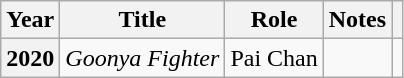<table class="wikitable plainrowheaders sortable">
<tr>
<th scope="col">Year</th>
<th scope="col">Title</th>
<th scope="col">Role</th>
<th scope="col" class="unsortable">Notes</th>
<th scope="col" class="unsortable"></th>
</tr>
<tr>
<th scope="row">2020</th>
<td><em>Goonya Fighter</em></td>
<td>Pai Chan</td>
<td></td>
<td style="text-align:center"></td>
</tr>
</table>
